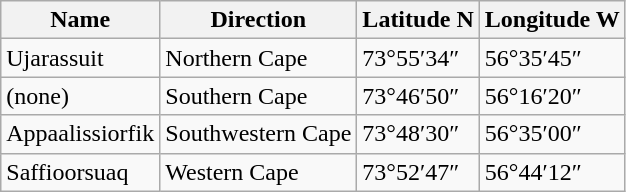<table class="wikitable">
<tr>
<th>Name</th>
<th>Direction</th>
<th>Latitude N</th>
<th>Longitude W</th>
</tr>
<tr>
<td>Ujarassuit</td>
<td>Northern Cape</td>
<td>73°55′34″</td>
<td>56°35′45″</td>
</tr>
<tr>
<td>(none)</td>
<td>Southern Cape</td>
<td>73°46′50″</td>
<td>56°16′20″</td>
</tr>
<tr>
<td>Appaalissiorfik</td>
<td>Southwestern Cape</td>
<td>73°48′30″</td>
<td>56°35′00″</td>
</tr>
<tr>
<td>Saffioorsuaq</td>
<td>Western Cape</td>
<td>73°52′47″</td>
<td>56°44′12″</td>
</tr>
</table>
